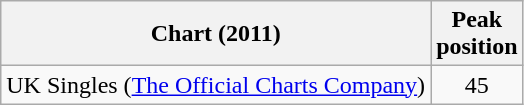<table class="wikitable sortable">
<tr>
<th>Chart (2011)</th>
<th>Peak<br>position</th>
</tr>
<tr>
<td>UK Singles (<a href='#'>The Official Charts Company</a>)</td>
<td style="text-align:center;">45</td>
</tr>
</table>
